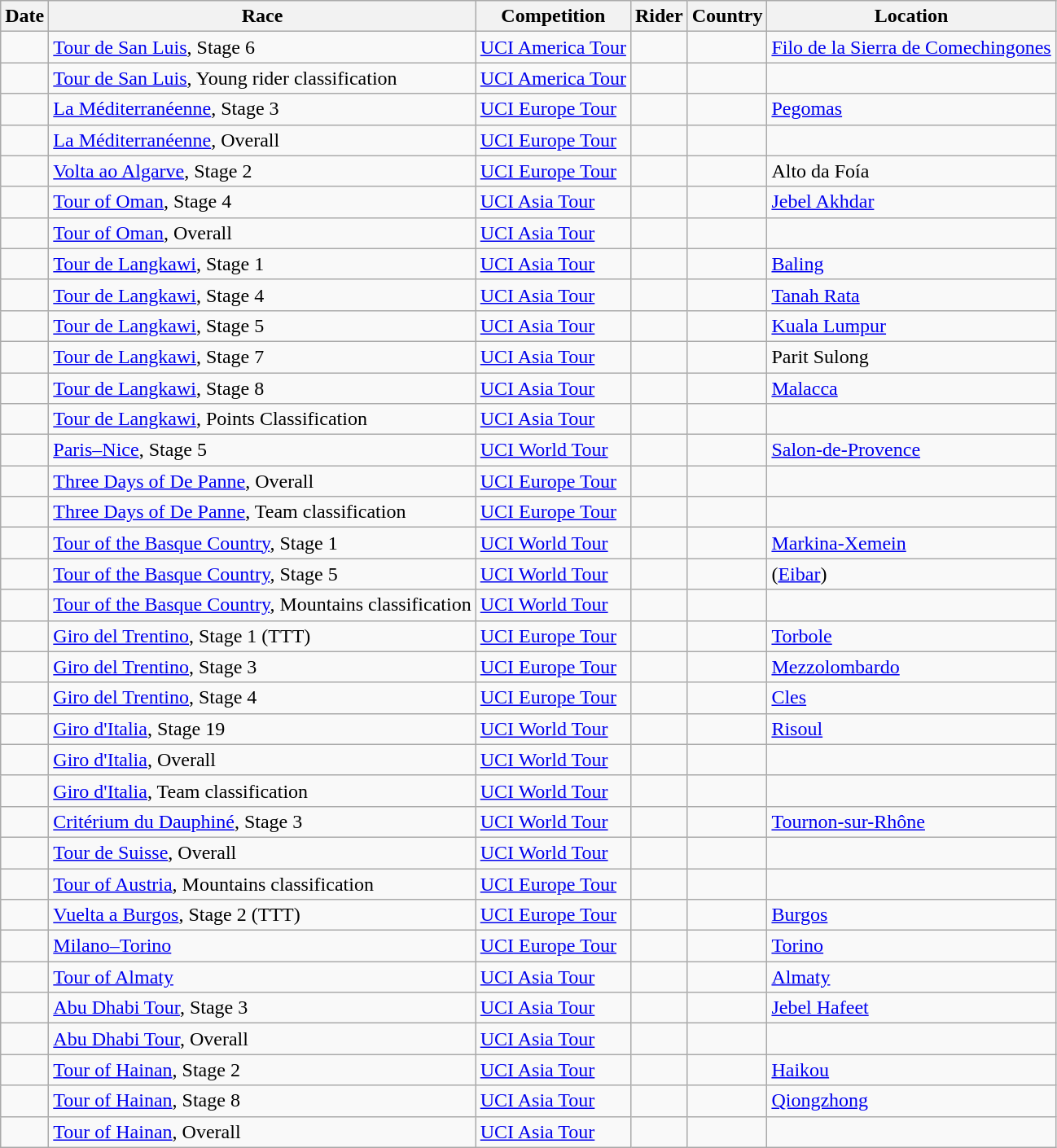<table class="wikitable sortable">
<tr>
<th>Date</th>
<th>Race</th>
<th>Competition</th>
<th>Rider</th>
<th>Country</th>
<th>Location</th>
</tr>
<tr>
<td></td>
<td><a href='#'>Tour de San Luis</a>, Stage 6</td>
<td><a href='#'>UCI America Tour</a></td>
<td></td>
<td></td>
<td><a href='#'>Filo de la Sierra de Comechingones</a></td>
</tr>
<tr>
<td></td>
<td><a href='#'>Tour de San Luis</a>, Young rider classification</td>
<td><a href='#'>UCI America Tour</a></td>
<td></td>
<td></td>
<td></td>
</tr>
<tr>
<td></td>
<td><a href='#'>La Méditerranéenne</a>, Stage 3</td>
<td><a href='#'>UCI Europe Tour</a></td>
<td></td>
<td></td>
<td><a href='#'>Pegomas</a></td>
</tr>
<tr>
<td></td>
<td><a href='#'>La Méditerranéenne</a>, Overall</td>
<td><a href='#'>UCI Europe Tour</a></td>
<td></td>
<td></td>
<td></td>
</tr>
<tr>
<td></td>
<td><a href='#'>Volta ao Algarve</a>, Stage 2</td>
<td><a href='#'>UCI Europe Tour</a></td>
<td></td>
<td></td>
<td>Alto da Foía</td>
</tr>
<tr>
<td></td>
<td><a href='#'>Tour of Oman</a>, Stage 4</td>
<td><a href='#'>UCI Asia Tour</a></td>
<td></td>
<td></td>
<td><a href='#'>Jebel Akhdar</a></td>
</tr>
<tr>
<td></td>
<td><a href='#'>Tour of Oman</a>,  Overall</td>
<td><a href='#'>UCI Asia Tour</a></td>
<td></td>
<td></td>
<td></td>
</tr>
<tr>
<td></td>
<td><a href='#'>Tour de Langkawi</a>, Stage 1</td>
<td><a href='#'>UCI Asia Tour</a></td>
<td></td>
<td></td>
<td><a href='#'>Baling</a></td>
</tr>
<tr>
<td></td>
<td><a href='#'>Tour de Langkawi</a>, Stage 4</td>
<td><a href='#'>UCI Asia Tour</a></td>
<td></td>
<td></td>
<td><a href='#'>Tanah Rata</a></td>
</tr>
<tr>
<td></td>
<td><a href='#'>Tour de Langkawi</a>, Stage 5</td>
<td><a href='#'>UCI Asia Tour</a></td>
<td></td>
<td></td>
<td><a href='#'>Kuala Lumpur</a></td>
</tr>
<tr>
<td></td>
<td><a href='#'>Tour de Langkawi</a>, Stage 7</td>
<td><a href='#'>UCI Asia Tour</a></td>
<td></td>
<td></td>
<td>Parit Sulong</td>
</tr>
<tr>
<td></td>
<td><a href='#'>Tour de Langkawi</a>, Stage 8</td>
<td><a href='#'>UCI Asia Tour</a></td>
<td></td>
<td></td>
<td><a href='#'>Malacca</a></td>
</tr>
<tr>
<td></td>
<td><a href='#'>Tour de Langkawi</a>,  Points Classification</td>
<td><a href='#'>UCI Asia Tour</a></td>
<td></td>
<td></td>
<td></td>
</tr>
<tr>
<td></td>
<td><a href='#'>Paris–Nice</a>, Stage 5</td>
<td><a href='#'>UCI World Tour</a></td>
<td></td>
<td></td>
<td><a href='#'>Salon-de-Provence</a></td>
</tr>
<tr>
<td></td>
<td><a href='#'>Three Days of De Panne</a>, Overall</td>
<td><a href='#'>UCI Europe Tour</a></td>
<td></td>
<td></td>
<td></td>
</tr>
<tr>
<td></td>
<td><a href='#'>Three Days of De Panne</a>, Team classification</td>
<td><a href='#'>UCI Europe Tour</a></td>
<td style="text-align:center"></td>
<td></td>
<td></td>
</tr>
<tr>
<td></td>
<td><a href='#'>Tour of the Basque Country</a>, Stage 1</td>
<td><a href='#'>UCI World Tour</a></td>
<td></td>
<td></td>
<td><a href='#'>Markina-Xemein</a></td>
</tr>
<tr>
<td></td>
<td><a href='#'>Tour of the Basque Country</a>, Stage 5</td>
<td><a href='#'>UCI World Tour</a></td>
<td></td>
<td></td>
<td> (<a href='#'>Eibar</a>)</td>
</tr>
<tr>
<td></td>
<td><a href='#'>Tour of the Basque Country</a>, Mountains classification</td>
<td><a href='#'>UCI World Tour</a></td>
<td></td>
<td></td>
<td></td>
</tr>
<tr>
<td></td>
<td><a href='#'>Giro del Trentino</a>, Stage 1 (TTT)</td>
<td><a href='#'>UCI Europe Tour</a></td>
<td style="text-align:center"></td>
<td></td>
<td><a href='#'>Torbole</a></td>
</tr>
<tr>
<td></td>
<td><a href='#'>Giro del Trentino</a>, Stage 3</td>
<td><a href='#'>UCI Europe Tour</a></td>
<td></td>
<td></td>
<td><a href='#'>Mezzolombardo</a></td>
</tr>
<tr>
<td></td>
<td><a href='#'>Giro del Trentino</a>, Stage 4</td>
<td><a href='#'>UCI Europe Tour</a></td>
<td></td>
<td></td>
<td><a href='#'>Cles</a></td>
</tr>
<tr>
<td></td>
<td><a href='#'>Giro d'Italia</a>, Stage 19</td>
<td><a href='#'>UCI World Tour</a></td>
<td></td>
<td></td>
<td><a href='#'>Risoul</a></td>
</tr>
<tr>
<td></td>
<td><a href='#'>Giro d'Italia</a>,  Overall</td>
<td><a href='#'>UCI World Tour</a></td>
<td></td>
<td></td>
<td></td>
</tr>
<tr>
<td></td>
<td><a href='#'>Giro d'Italia</a>, Team classification</td>
<td><a href='#'>UCI World Tour</a></td>
<td style="text-align:center"></td>
<td></td>
<td></td>
</tr>
<tr>
<td></td>
<td><a href='#'>Critérium du Dauphiné</a>, Stage 3</td>
<td><a href='#'>UCI World Tour</a></td>
<td></td>
<td></td>
<td><a href='#'>Tournon-sur-Rhône</a></td>
</tr>
<tr>
<td></td>
<td><a href='#'>Tour de Suisse</a>, Overall</td>
<td><a href='#'>UCI World Tour</a></td>
<td></td>
<td></td>
<td></td>
</tr>
<tr>
<td></td>
<td><a href='#'>Tour of Austria</a>, Mountains classification</td>
<td><a href='#'>UCI Europe Tour</a></td>
<td></td>
<td></td>
<td></td>
</tr>
<tr>
<td></td>
<td><a href='#'>Vuelta a Burgos</a>, Stage 2 (TTT)</td>
<td><a href='#'>UCI Europe Tour</a></td>
<td style="text-align:center"></td>
<td></td>
<td><a href='#'>Burgos</a></td>
</tr>
<tr>
<td></td>
<td><a href='#'>Milano–Torino</a></td>
<td><a href='#'>UCI Europe Tour</a></td>
<td></td>
<td></td>
<td><a href='#'>Torino</a></td>
</tr>
<tr>
<td></td>
<td><a href='#'>Tour of Almaty</a></td>
<td><a href='#'>UCI Asia Tour</a></td>
<td></td>
<td></td>
<td><a href='#'>Almaty</a></td>
</tr>
<tr>
<td></td>
<td><a href='#'>Abu Dhabi Tour</a>, Stage 3</td>
<td><a href='#'>UCI Asia Tour</a></td>
<td></td>
<td></td>
<td><a href='#'>Jebel Hafeet</a></td>
</tr>
<tr>
<td></td>
<td><a href='#'>Abu Dhabi Tour</a>, Overall</td>
<td><a href='#'>UCI Asia Tour</a></td>
<td></td>
<td></td>
<td></td>
</tr>
<tr>
<td></td>
<td><a href='#'>Tour of Hainan</a>, Stage 2</td>
<td><a href='#'>UCI Asia Tour</a></td>
<td></td>
<td></td>
<td><a href='#'>Haikou</a></td>
</tr>
<tr>
<td></td>
<td><a href='#'>Tour of Hainan</a>, Stage 8</td>
<td><a href='#'>UCI Asia Tour</a></td>
<td></td>
<td></td>
<td><a href='#'>Qiongzhong</a></td>
</tr>
<tr>
<td></td>
<td><a href='#'>Tour of Hainan</a>, Overall</td>
<td><a href='#'>UCI Asia Tour</a></td>
<td></td>
<td></td>
<td></td>
</tr>
</table>
